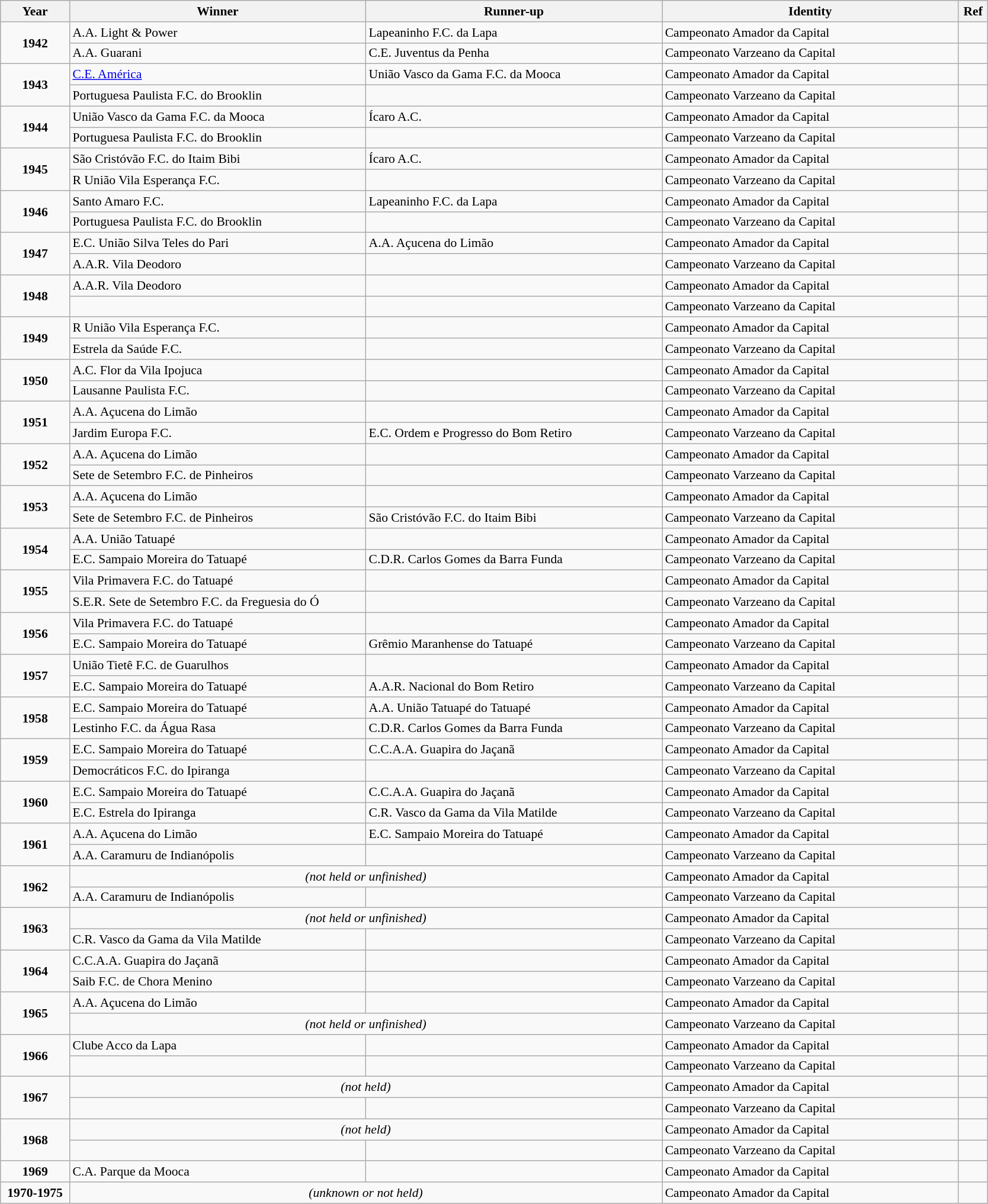<table class="wikitable sortable" style="width:88%; font-size:90%">
<tr>
<th width="7%"><strong>Year</strong></th>
<th width="30%"><strong>Winner</strong></th>
<th width="30%"><strong>Runner-up</strong></th>
<th width="30%"><strong>Identity</strong></th>
<th width="5%"><strong>Ref</strong></th>
</tr>
<tr>
<td rowspan="2" align="center"><strong>1942</strong></td>
<td>A.A. Light & Power</td>
<td>Lapeaninho F.C. da Lapa</td>
<td>Campeonato Amador da Capital</td>
<td></td>
</tr>
<tr>
<td>A.A. Guarani</td>
<td>C.E. Juventus da Penha</td>
<td>Campeonato Varzeano da Capital</td>
<td></td>
</tr>
<tr>
<td rowspan="2" align="center"><strong>1943</strong></td>
<td><a href='#'>C.E. América</a></td>
<td>União Vasco da Gama F.C. da Mooca</td>
<td>Campeonato Amador da Capital</td>
<td></td>
</tr>
<tr>
<td>Portuguesa Paulista F.C. do Brooklin</td>
<td></td>
<td>Campeonato Varzeano da Capital</td>
<td></td>
</tr>
<tr>
<td rowspan="2" align="center"><strong>1944</strong></td>
<td>União Vasco da Gama F.C. da Mooca</td>
<td>Ícaro A.C.</td>
<td>Campeonato Amador da Capital</td>
<td></td>
</tr>
<tr>
<td>Portuguesa Paulista F.C. do Brooklin</td>
<td></td>
<td>Campeonato Varzeano da Capital</td>
<td></td>
</tr>
<tr>
<td rowspan="2" align="center"><strong>1945</strong></td>
<td>São Cristóvão F.C. do Itaim Bibi</td>
<td>Ícaro A.C.</td>
<td>Campeonato Amador da Capital</td>
<td></td>
</tr>
<tr>
<td>R União Vila Esperança F.C.</td>
<td></td>
<td>Campeonato Varzeano da Capital</td>
<td></td>
</tr>
<tr>
<td rowspan="2" align="center"><strong>1946</strong></td>
<td>Santo Amaro F.C.</td>
<td>Lapeaninho F.C. da Lapa</td>
<td>Campeonato Amador da Capital</td>
<td></td>
</tr>
<tr>
<td>Portuguesa Paulista F.C. do Brooklin</td>
<td></td>
<td>Campeonato Varzeano da Capital</td>
<td></td>
</tr>
<tr>
<td rowspan="2" align="center"><strong>1947</strong></td>
<td>E.C. União Silva Teles do Pari</td>
<td>A.A. Açucena do Limão</td>
<td>Campeonato Amador da Capital</td>
<td></td>
</tr>
<tr>
<td>A.A.R. Vila Deodoro</td>
<td></td>
<td>Campeonato Varzeano da Capital</td>
<td></td>
</tr>
<tr>
<td rowspan="2" align="center"><strong>1948</strong></td>
<td>A.A.R. Vila Deodoro</td>
<td></td>
<td>Campeonato Amador da Capital</td>
<td></td>
</tr>
<tr>
<td></td>
<td></td>
<td>Campeonato Varzeano da Capital</td>
<td></td>
</tr>
<tr>
<td rowspan="2" align="center"><strong>1949</strong></td>
<td>R União Vila Esperança F.C.</td>
<td></td>
<td>Campeonato Amador da Capital</td>
<td></td>
</tr>
<tr>
<td>Estrela da Saúde F.C.</td>
<td></td>
<td>Campeonato Varzeano da Capital</td>
<td></td>
</tr>
<tr>
<td rowspan="2" align="center"><strong>1950</strong></td>
<td>A.C. Flor da Vila Ipojuca</td>
<td></td>
<td>Campeonato Amador da Capital</td>
<td></td>
</tr>
<tr>
<td>Lausanne Paulista F.C.</td>
<td></td>
<td>Campeonato Varzeano da Capital</td>
<td></td>
</tr>
<tr>
<td rowspan="2" align="center"><strong>1951</strong></td>
<td>A.A. Açucena do Limão</td>
<td></td>
<td>Campeonato Amador da Capital</td>
<td></td>
</tr>
<tr>
<td>Jardim Europa F.C.</td>
<td>E.C. Ordem e Progresso do Bom Retiro</td>
<td>Campeonato Varzeano da Capital</td>
<td></td>
</tr>
<tr>
<td rowspan="2" align="center"><strong>1952</strong></td>
<td>A.A. Açucena do Limão</td>
<td></td>
<td>Campeonato Amador da Capital</td>
<td></td>
</tr>
<tr>
<td>Sete de Setembro F.C. de Pinheiros</td>
<td></td>
<td>Campeonato Varzeano da Capital</td>
<td></td>
</tr>
<tr>
<td rowspan="2" align="center"><strong>1953</strong></td>
<td>A.A. Açucena do Limão</td>
<td></td>
<td>Campeonato Amador da Capital</td>
<td></td>
</tr>
<tr>
<td>Sete de Setembro F.C. de Pinheiros</td>
<td>São Cristóvão F.C. do Itaim Bibi</td>
<td>Campeonato Varzeano da Capital</td>
<td></td>
</tr>
<tr>
<td rowspan="2" align="center"><strong>1954</strong></td>
<td>A.A. União Tatuapé</td>
<td></td>
<td>Campeonato Amador da Capital</td>
<td></td>
</tr>
<tr>
<td>E.C. Sampaio Moreira do Tatuapé</td>
<td>C.D.R. Carlos Gomes da Barra Funda</td>
<td>Campeonato Varzeano da Capital</td>
<td></td>
</tr>
<tr>
<td rowspan="2" align="center"><strong>1955</strong></td>
<td>Vila Primavera F.C. do Tatuapé</td>
<td></td>
<td>Campeonato Amador da Capital</td>
<td></td>
</tr>
<tr>
<td>S.E.R. Sete de Setembro F.C. da Freguesia do Ó</td>
<td></td>
<td>Campeonato Varzeano da Capital</td>
<td></td>
</tr>
<tr>
<td rowspan="2" align="center"><strong>1956</strong></td>
<td>Vila Primavera F.C. do Tatuapé</td>
<td></td>
<td>Campeonato Amador da Capital</td>
<td></td>
</tr>
<tr>
<td>E.C. Sampaio Moreira do Tatuapé</td>
<td>Grêmio Maranhense do Tatuapé</td>
<td>Campeonato Varzeano da Capital</td>
<td></td>
</tr>
<tr>
<td rowspan="2" align="center"><strong>1957</strong></td>
<td>União Tietê F.C. de Guarulhos</td>
<td></td>
<td>Campeonato Amador da Capital</td>
<td></td>
</tr>
<tr>
<td>E.C. Sampaio Moreira do Tatuapé</td>
<td>A.A.R. Nacional do Bom Retiro</td>
<td>Campeonato Varzeano da Capital</td>
<td></td>
</tr>
<tr>
<td rowspan="2" align="center"><strong>1958</strong></td>
<td>E.C. Sampaio Moreira do Tatuapé</td>
<td>A.A. União Tatuapé do Tatuapé</td>
<td>Campeonato Amador da Capital</td>
<td></td>
</tr>
<tr>
<td>Lestinho F.C. da Água Rasa</td>
<td>C.D.R. Carlos Gomes da Barra Funda</td>
<td>Campeonato Varzeano da Capital</td>
<td></td>
</tr>
<tr>
<td rowspan="2" align="center"><strong>1959</strong></td>
<td>E.C. Sampaio Moreira do Tatuapé</td>
<td>C.C.A.A. Guapira do Jaçanã</td>
<td>Campeonato Amador da Capital</td>
<td></td>
</tr>
<tr>
<td>Democráticos F.C. do Ipiranga</td>
<td></td>
<td>Campeonato Varzeano da Capital</td>
<td></td>
</tr>
<tr>
<td rowspan="2" align="center"><strong>1960</strong></td>
<td>E.C. Sampaio Moreira do Tatuapé</td>
<td>C.C.A.A. Guapira do Jaçanã</td>
<td>Campeonato Amador da Capital</td>
<td></td>
</tr>
<tr>
<td>E.C. Estrela do Ipiranga</td>
<td>C.R. Vasco da Gama da Vila Matilde</td>
<td>Campeonato Varzeano da Capital</td>
<td></td>
</tr>
<tr>
<td rowspan="2" align="center"><strong>1961</strong></td>
<td>A.A. Açucena do Limão</td>
<td>E.C. Sampaio Moreira do Tatuapé</td>
<td>Campeonato Amador da Capital</td>
<td></td>
</tr>
<tr>
<td>A.A. Caramuru de Indianópolis</td>
<td></td>
<td>Campeonato Varzeano da Capital</td>
<td></td>
</tr>
<tr>
<td rowspan="2" align="center"><strong>1962</strong></td>
<td colspan="2" align="center"><em>(not held or unfinished)</em></td>
<td>Campeonato Amador da Capital</td>
<td></td>
</tr>
<tr>
<td>A.A. Caramuru de Indianópolis</td>
<td></td>
<td>Campeonato Varzeano da Capital</td>
<td></td>
</tr>
<tr>
<td rowspan="2" align="center"><strong>1963</strong></td>
<td colspan="2" align="center"><em>(not held or unfinished)</em></td>
<td>Campeonato Amador da Capital</td>
<td></td>
</tr>
<tr>
<td>C.R. Vasco da Gama da Vila Matilde</td>
<td></td>
<td>Campeonato Varzeano da Capital</td>
<td></td>
</tr>
<tr>
<td rowspan="2" align="center"><strong>1964</strong></td>
<td>C.C.A.A. Guapira do Jaçanã</td>
<td></td>
<td>Campeonato Amador da Capital</td>
<td></td>
</tr>
<tr>
<td>Saib F.C. de Chora Menino</td>
<td></td>
<td>Campeonato Varzeano da Capital</td>
<td></td>
</tr>
<tr>
<td rowspan="2" align="center"><strong>1965</strong></td>
<td>A.A. Açucena do Limão</td>
<td></td>
<td>Campeonato Amador da Capital</td>
<td></td>
</tr>
<tr>
<td colspan="2" align="center"><em>(not held or unfinished)</em></td>
<td>Campeonato Varzeano da Capital</td>
<td></td>
</tr>
<tr>
<td rowspan="2" align="center"><strong>1966</strong></td>
<td>Clube Acco da Lapa</td>
<td></td>
<td>Campeonato Amador da Capital</td>
<td></td>
</tr>
<tr>
<td align="center"></td>
<td></td>
<td>Campeonato Varzeano da Capital</td>
<td></td>
</tr>
<tr>
<td rowspan="2" align="center"><strong>1967</strong></td>
<td colspan="2" align="center"><em>(not held)</em></td>
<td>Campeonato Amador da Capital</td>
<td></td>
</tr>
<tr>
<td></td>
<td></td>
<td>Campeonato Varzeano da Capital</td>
<td></td>
</tr>
<tr>
<td rowspan="2" align="center"><strong>1968</strong></td>
<td colspan="2" align="center"><em>(not held)</em></td>
<td>Campeonato Amador da Capital</td>
<td></td>
</tr>
<tr>
<td></td>
<td></td>
<td>Campeonato Varzeano da Capital</td>
<td></td>
</tr>
<tr>
<td align="center"><strong>1969</strong></td>
<td>C.A. Parque da Mooca</td>
<td></td>
<td>Campeonato Amador da Capital</td>
<td></td>
</tr>
<tr>
<td align="center"><strong>1970-1975</strong></td>
<td colspan="2" align="center"><em>(unknown or not held)</em></td>
<td>Campeonato Amador da Capital</td>
<td></td>
</tr>
</table>
